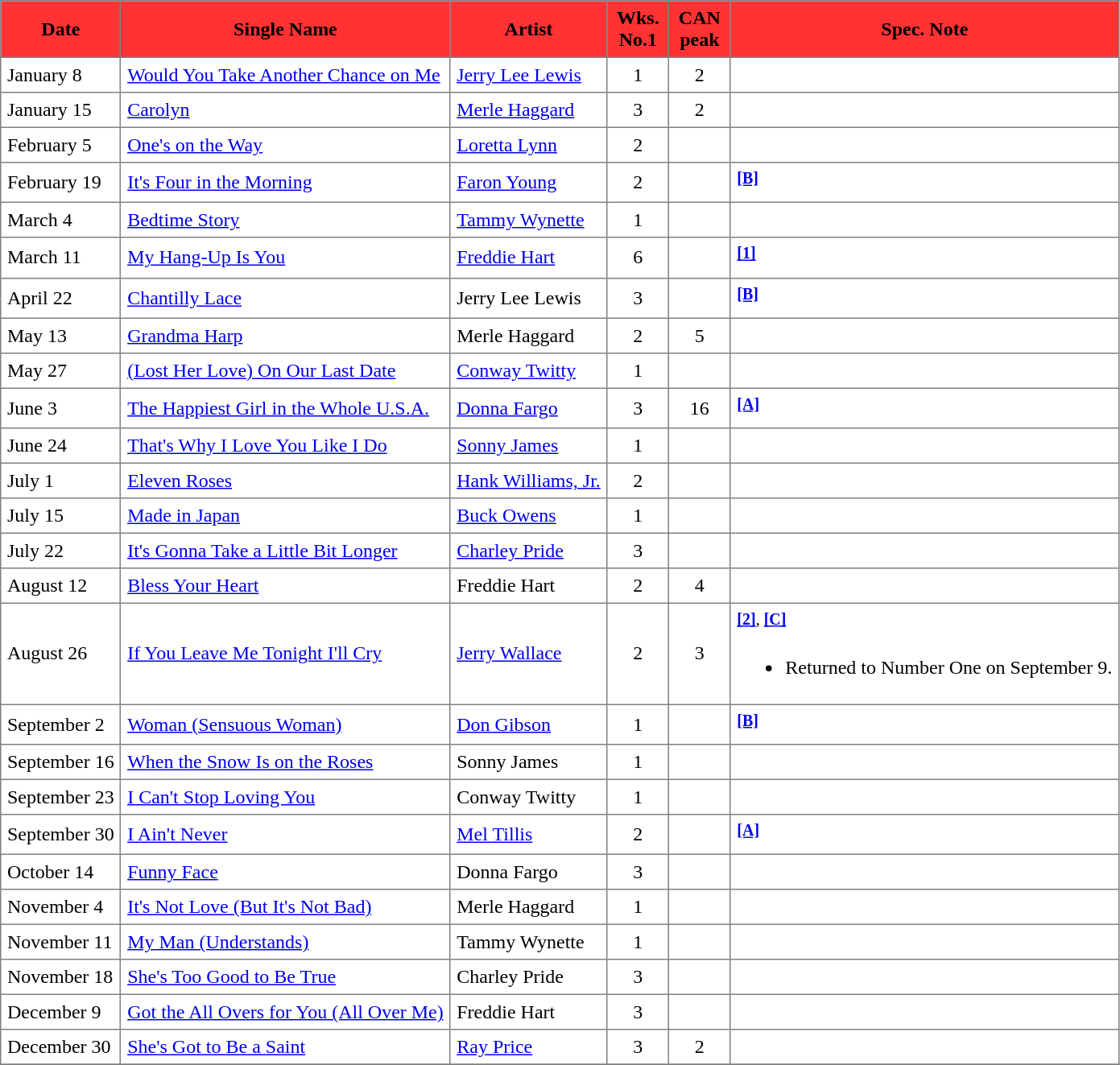<table border="1" cellpadding="5" cellspacing="1" style="border-collapse: collapse">
<tr style="background:#FF3333">
<th>Date</th>
<th>Single Name</th>
<th>Artist</th>
<th width="40">Wks. No.1</th>
<th width="40">CAN peak</th>
<th>Spec. Note</th>
</tr>
<tr>
<td>January 8</td>
<td><a href='#'>Would You Take Another Chance on Me</a></td>
<td><a href='#'>Jerry Lee Lewis</a></td>
<td align="center">1</td>
<td align="center">2</td>
<td></td>
</tr>
<tr>
<td>January 15</td>
<td><a href='#'>Carolyn</a></td>
<td><a href='#'>Merle Haggard</a></td>
<td align="center">3</td>
<td align="center">2</td>
<td></td>
</tr>
<tr>
<td>February 5</td>
<td><a href='#'>One's on the Way</a></td>
<td><a href='#'>Loretta Lynn</a></td>
<td align="center">2</td>
<td></td>
<td></td>
</tr>
<tr>
<td>February 19</td>
<td><a href='#'>It's Four in the Morning</a></td>
<td><a href='#'>Faron Young</a></td>
<td align="center">2</td>
<td></td>
<td><sup><span></span><a href='#'><strong>[B]</strong></a></sup></td>
</tr>
<tr>
<td>March 4</td>
<td><a href='#'>Bedtime Story</a></td>
<td><a href='#'>Tammy Wynette</a></td>
<td align="center">1</td>
<td></td>
<td></td>
</tr>
<tr>
<td>March 11</td>
<td><a href='#'>My Hang-Up Is You</a></td>
<td><a href='#'>Freddie Hart</a></td>
<td align="center">6</td>
<td></td>
<td><sup><span></span><a href='#'><strong>[1]</strong></a></sup></td>
</tr>
<tr>
<td>April 22</td>
<td><a href='#'>Chantilly Lace</a></td>
<td>Jerry Lee Lewis</td>
<td align="center">3</td>
<td></td>
<td><sup><span></span><a href='#'><strong>[B]</strong></a></sup></td>
</tr>
<tr>
<td>May 13</td>
<td><a href='#'>Grandma Harp</a></td>
<td>Merle Haggard</td>
<td align="center">2</td>
<td align="center">5</td>
<td></td>
</tr>
<tr>
<td>May 27</td>
<td><a href='#'>(Lost Her Love) On Our Last Date</a></td>
<td><a href='#'>Conway Twitty</a></td>
<td align="center">1</td>
<td></td>
<td></td>
</tr>
<tr>
<td>June 3</td>
<td><a href='#'>The Happiest Girl in the Whole U.S.A.</a></td>
<td><a href='#'>Donna Fargo</a></td>
<td align="center">3</td>
<td align="center">16</td>
<td><sup><span></span><a href='#'><strong>[A]</strong></a></sup></td>
</tr>
<tr>
<td>June 24</td>
<td><a href='#'>That's Why I Love You Like I Do</a></td>
<td><a href='#'>Sonny James</a></td>
<td align="center">1</td>
<td></td>
<td></td>
</tr>
<tr>
<td>July 1</td>
<td><a href='#'>Eleven Roses</a></td>
<td><a href='#'>Hank Williams, Jr.</a></td>
<td align="center">2</td>
<td></td>
<td></td>
</tr>
<tr>
<td>July 15</td>
<td><a href='#'>Made in Japan</a></td>
<td><a href='#'>Buck Owens</a></td>
<td align="center">1</td>
<td></td>
<td></td>
</tr>
<tr>
<td>July 22</td>
<td><a href='#'>It's Gonna Take a Little Bit Longer</a></td>
<td><a href='#'>Charley Pride</a></td>
<td align="center">3</td>
<td></td>
<td></td>
</tr>
<tr>
<td>August 12</td>
<td><a href='#'>Bless Your Heart</a></td>
<td>Freddie Hart</td>
<td align="center">2</td>
<td align="center">4</td>
<td></td>
</tr>
<tr>
<td>August 26</td>
<td><a href='#'>If You Leave Me Tonight I'll Cry</a></td>
<td><a href='#'>Jerry Wallace</a></td>
<td align="center">2</td>
<td align="center">3</td>
<td><sup><span></span><a href='#'><strong>[2]</strong></a>, <span></span><a href='#'><strong>[C]</strong></a></sup><br><ul><li>Returned to Number One on September 9.</li></ul></td>
</tr>
<tr>
<td>September 2</td>
<td><a href='#'>Woman (Sensuous Woman)</a></td>
<td><a href='#'>Don Gibson</a></td>
<td align="center">1</td>
<td></td>
<td><sup><span></span><a href='#'><strong>[B]</strong></a></sup></td>
</tr>
<tr>
<td>September 16</td>
<td><a href='#'>When the Snow Is on the Roses</a></td>
<td>Sonny James</td>
<td align="center">1</td>
<td></td>
<td></td>
</tr>
<tr>
<td>September 23</td>
<td><a href='#'>I Can't Stop Loving You</a></td>
<td>Conway Twitty</td>
<td align="center">1</td>
<td></td>
<td></td>
</tr>
<tr>
<td>September 30</td>
<td><a href='#'>I Ain't Never</a></td>
<td><a href='#'>Mel Tillis</a></td>
<td align="center">2</td>
<td></td>
<td><sup><span></span><a href='#'><strong>[A]</strong></a></sup></td>
</tr>
<tr>
<td>October 14</td>
<td><a href='#'>Funny Face</a></td>
<td>Donna Fargo</td>
<td align="center">3</td>
<td></td>
<td></td>
</tr>
<tr>
<td>November 4</td>
<td><a href='#'>It's Not Love (But It's Not Bad)</a></td>
<td>Merle Haggard</td>
<td align="center">1</td>
<td></td>
<td></td>
</tr>
<tr>
<td>November 11</td>
<td><a href='#'>My Man (Understands)</a></td>
<td>Tammy Wynette</td>
<td align="center">1</td>
<td></td>
<td></td>
</tr>
<tr>
<td>November 18</td>
<td><a href='#'>She's Too Good to Be True</a></td>
<td>Charley Pride</td>
<td align="center">3</td>
<td></td>
<td></td>
</tr>
<tr>
<td>December 9</td>
<td><a href='#'>Got the All Overs for You (All Over Me)</a></td>
<td>Freddie Hart</td>
<td align="center">3</td>
<td></td>
<td></td>
</tr>
<tr>
<td>December 30</td>
<td><a href='#'>She's Got to Be a Saint</a></td>
<td><a href='#'>Ray Price</a></td>
<td align="center">3</td>
<td align="center">2</td>
<td></td>
</tr>
<tr>
</tr>
</table>
